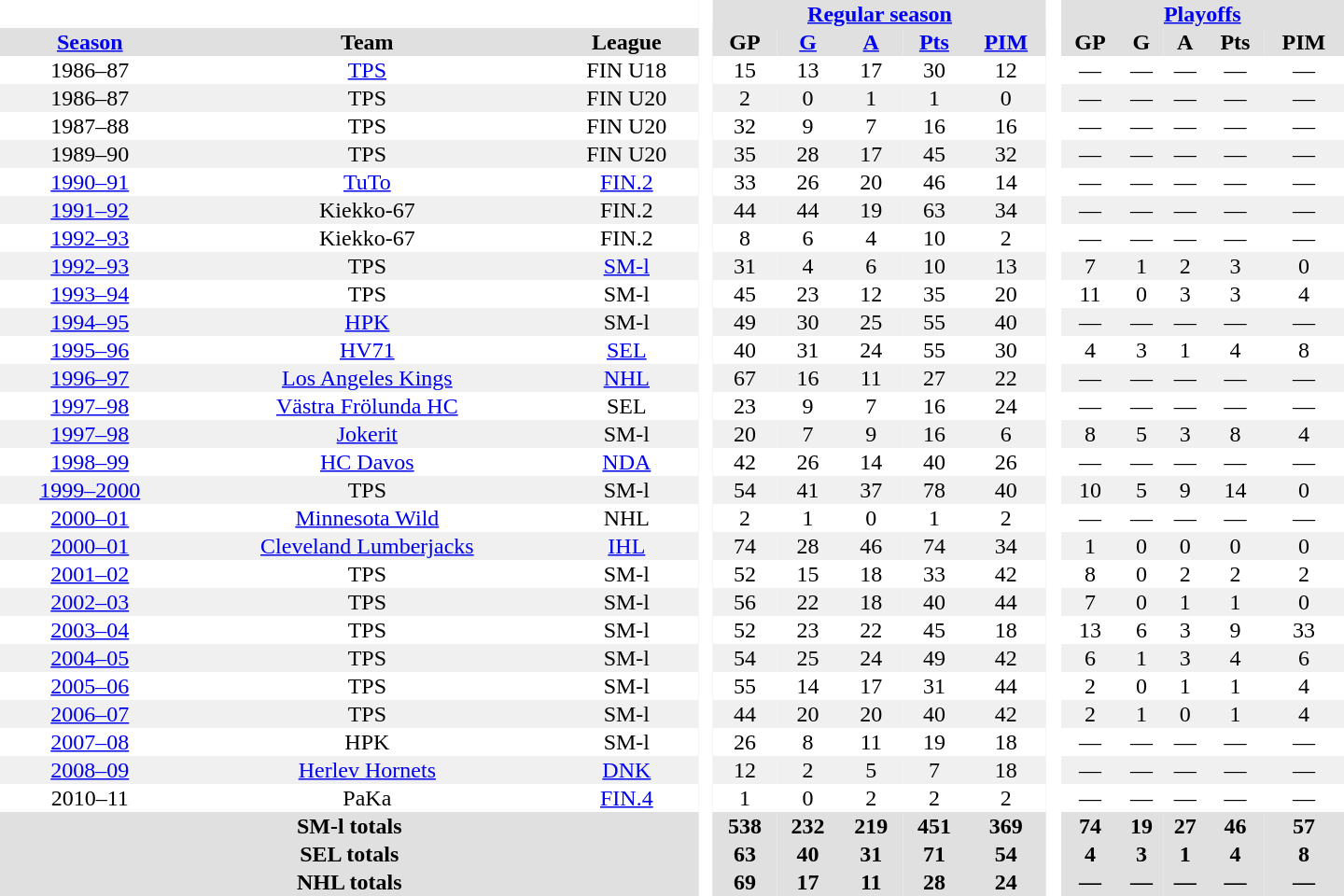<table border="0" cellpadding="1" cellspacing="0" style="text-align:center; width:60em">
<tr bgcolor="#e0e0e0">
<th colspan="3" bgcolor="#ffffff"> </th>
<th rowspan="99" bgcolor="#ffffff"> </th>
<th colspan="5"><a href='#'>Regular season</a></th>
<th rowspan="99" bgcolor="#ffffff"> </th>
<th colspan="5"><a href='#'>Playoffs</a></th>
</tr>
<tr bgcolor="#e0e0e0">
<th><a href='#'>Season</a></th>
<th>Team</th>
<th>League</th>
<th>GP</th>
<th><a href='#'>G</a></th>
<th><a href='#'>A</a></th>
<th><a href='#'>Pts</a></th>
<th><a href='#'>PIM</a></th>
<th>GP</th>
<th>G</th>
<th>A</th>
<th>Pts</th>
<th>PIM</th>
</tr>
<tr>
<td>1986–87</td>
<td><a href='#'>TPS</a></td>
<td>FIN U18</td>
<td>15</td>
<td>13</td>
<td>17</td>
<td>30</td>
<td>12</td>
<td>—</td>
<td>—</td>
<td>—</td>
<td>—</td>
<td>—</td>
</tr>
<tr bgcolor="#f0f0f0">
<td>1986–87</td>
<td>TPS</td>
<td>FIN U20</td>
<td>2</td>
<td>0</td>
<td>1</td>
<td>1</td>
<td>0</td>
<td>—</td>
<td>—</td>
<td>—</td>
<td>—</td>
<td>—</td>
</tr>
<tr>
<td>1987–88</td>
<td>TPS</td>
<td>FIN U20</td>
<td>32</td>
<td>9</td>
<td>7</td>
<td>16</td>
<td>16</td>
<td>—</td>
<td>—</td>
<td>—</td>
<td>—</td>
<td>—</td>
</tr>
<tr bgcolor="#f0f0f0">
<td>1989–90</td>
<td>TPS</td>
<td>FIN U20</td>
<td>35</td>
<td>28</td>
<td>17</td>
<td>45</td>
<td>32</td>
<td>—</td>
<td>—</td>
<td>—</td>
<td>—</td>
<td>—</td>
</tr>
<tr>
<td><a href='#'>1990–91</a></td>
<td><a href='#'>TuTo</a></td>
<td><a href='#'>FIN.2</a></td>
<td>33</td>
<td>26</td>
<td>20</td>
<td>46</td>
<td>14</td>
<td>—</td>
<td>—</td>
<td>—</td>
<td>—</td>
<td>—</td>
</tr>
<tr bgcolor="#f0f0f0">
<td><a href='#'>1991–92</a></td>
<td>Kiekko-67</td>
<td>FIN.2</td>
<td>44</td>
<td>44</td>
<td>19</td>
<td>63</td>
<td>34</td>
<td>—</td>
<td>—</td>
<td>—</td>
<td>—</td>
<td>—</td>
</tr>
<tr>
<td><a href='#'>1992–93</a></td>
<td>Kiekko-67</td>
<td>FIN.2</td>
<td>8</td>
<td>6</td>
<td>4</td>
<td>10</td>
<td>2</td>
<td>—</td>
<td>—</td>
<td>—</td>
<td>—</td>
<td>—</td>
</tr>
<tr bgcolor="#f0f0f0">
<td><a href='#'>1992–93</a></td>
<td>TPS</td>
<td><a href='#'>SM-l</a></td>
<td>31</td>
<td>4</td>
<td>6</td>
<td>10</td>
<td>13</td>
<td>7</td>
<td>1</td>
<td>2</td>
<td>3</td>
<td>0</td>
</tr>
<tr>
<td><a href='#'>1993–94</a></td>
<td>TPS</td>
<td>SM-l</td>
<td>45</td>
<td>23</td>
<td>12</td>
<td>35</td>
<td>20</td>
<td>11</td>
<td>0</td>
<td>3</td>
<td>3</td>
<td>4</td>
</tr>
<tr bgcolor="#f0f0f0">
<td><a href='#'>1994–95</a></td>
<td><a href='#'>HPK</a></td>
<td>SM-l</td>
<td>49</td>
<td>30</td>
<td>25</td>
<td>55</td>
<td>40</td>
<td>—</td>
<td>—</td>
<td>—</td>
<td>—</td>
<td>—</td>
</tr>
<tr>
<td><a href='#'>1995–96</a></td>
<td><a href='#'>HV71</a></td>
<td><a href='#'>SEL</a></td>
<td>40</td>
<td>31</td>
<td>24</td>
<td>55</td>
<td>30</td>
<td>4</td>
<td>3</td>
<td>1</td>
<td>4</td>
<td>8</td>
</tr>
<tr bgcolor="#f0f0f0">
<td><a href='#'>1996–97</a></td>
<td><a href='#'>Los Angeles Kings</a></td>
<td><a href='#'>NHL</a></td>
<td>67</td>
<td>16</td>
<td>11</td>
<td>27</td>
<td>22</td>
<td>—</td>
<td>—</td>
<td>—</td>
<td>—</td>
<td>—</td>
</tr>
<tr>
<td><a href='#'>1997–98</a></td>
<td><a href='#'>Västra Frölunda HC</a></td>
<td>SEL</td>
<td>23</td>
<td>9</td>
<td>7</td>
<td>16</td>
<td>24</td>
<td>—</td>
<td>—</td>
<td>—</td>
<td>—</td>
<td>—</td>
</tr>
<tr bgcolor="#f0f0f0">
<td><a href='#'>1997–98</a></td>
<td><a href='#'>Jokerit</a></td>
<td>SM-l</td>
<td>20</td>
<td>7</td>
<td>9</td>
<td>16</td>
<td>6</td>
<td>8</td>
<td>5</td>
<td>3</td>
<td>8</td>
<td>4</td>
</tr>
<tr>
<td><a href='#'>1998–99</a></td>
<td><a href='#'>HC Davos</a></td>
<td><a href='#'>NDA</a></td>
<td>42</td>
<td>26</td>
<td>14</td>
<td>40</td>
<td>26</td>
<td>—</td>
<td>—</td>
<td>—</td>
<td>—</td>
<td>—</td>
</tr>
<tr bgcolor="#f0f0f0">
<td><a href='#'>1999–2000</a></td>
<td>TPS</td>
<td>SM-l</td>
<td>54</td>
<td>41</td>
<td>37</td>
<td>78</td>
<td>40</td>
<td>10</td>
<td>5</td>
<td>9</td>
<td>14</td>
<td>0</td>
</tr>
<tr>
<td><a href='#'>2000–01</a></td>
<td><a href='#'>Minnesota Wild</a></td>
<td>NHL</td>
<td>2</td>
<td>1</td>
<td>0</td>
<td>1</td>
<td>2</td>
<td>—</td>
<td>—</td>
<td>—</td>
<td>—</td>
<td>—</td>
</tr>
<tr bgcolor="#f0f0f0">
<td><a href='#'>2000–01</a></td>
<td><a href='#'>Cleveland Lumberjacks</a></td>
<td><a href='#'>IHL</a></td>
<td>74</td>
<td>28</td>
<td>46</td>
<td>74</td>
<td>34</td>
<td>1</td>
<td>0</td>
<td>0</td>
<td>0</td>
<td>0</td>
</tr>
<tr>
<td><a href='#'>2001–02</a></td>
<td>TPS</td>
<td>SM-l</td>
<td>52</td>
<td>15</td>
<td>18</td>
<td>33</td>
<td>42</td>
<td>8</td>
<td>0</td>
<td>2</td>
<td>2</td>
<td>2</td>
</tr>
<tr bgcolor="#f0f0f0">
<td><a href='#'>2002–03</a></td>
<td>TPS</td>
<td>SM-l</td>
<td>56</td>
<td>22</td>
<td>18</td>
<td>40</td>
<td>44</td>
<td>7</td>
<td>0</td>
<td>1</td>
<td>1</td>
<td>0</td>
</tr>
<tr>
<td><a href='#'>2003–04</a></td>
<td>TPS</td>
<td>SM-l</td>
<td>52</td>
<td>23</td>
<td>22</td>
<td>45</td>
<td>18</td>
<td>13</td>
<td>6</td>
<td>3</td>
<td>9</td>
<td>33</td>
</tr>
<tr bgcolor="#f0f0f0">
<td><a href='#'>2004–05</a></td>
<td>TPS</td>
<td>SM-l</td>
<td>54</td>
<td>25</td>
<td>24</td>
<td>49</td>
<td>42</td>
<td>6</td>
<td>1</td>
<td>3</td>
<td>4</td>
<td>6</td>
</tr>
<tr>
<td><a href='#'>2005–06</a></td>
<td>TPS</td>
<td>SM-l</td>
<td>55</td>
<td>14</td>
<td>17</td>
<td>31</td>
<td>44</td>
<td>2</td>
<td>0</td>
<td>1</td>
<td>1</td>
<td>4</td>
</tr>
<tr bgcolor="#f0f0f0">
<td><a href='#'>2006–07</a></td>
<td>TPS</td>
<td>SM-l</td>
<td>44</td>
<td>20</td>
<td>20</td>
<td>40</td>
<td>42</td>
<td>2</td>
<td>1</td>
<td>0</td>
<td>1</td>
<td>4</td>
</tr>
<tr>
<td><a href='#'>2007–08</a></td>
<td>HPK</td>
<td>SM-l</td>
<td>26</td>
<td>8</td>
<td>11</td>
<td>19</td>
<td>18</td>
<td>—</td>
<td>—</td>
<td>—</td>
<td>—</td>
<td>—</td>
</tr>
<tr bgcolor="#f0f0f0">
<td><a href='#'>2008–09</a></td>
<td><a href='#'>Herlev Hornets</a></td>
<td><a href='#'>DNK</a></td>
<td>12</td>
<td>2</td>
<td>5</td>
<td>7</td>
<td>18</td>
<td>—</td>
<td>—</td>
<td>—</td>
<td>—</td>
<td>—</td>
</tr>
<tr>
<td>2010–11</td>
<td>PaKa</td>
<td><a href='#'>FIN.4</a></td>
<td>1</td>
<td>0</td>
<td>2</td>
<td>2</td>
<td>2</td>
<td>—</td>
<td>—</td>
<td>—</td>
<td>—</td>
<td>—</td>
</tr>
<tr bgcolor="#e0e0e0">
<th colspan="3">SM-l totals</th>
<th>538</th>
<th>232</th>
<th>219</th>
<th>451</th>
<th>369</th>
<th>74</th>
<th>19</th>
<th>27</th>
<th>46</th>
<th>57</th>
</tr>
<tr bgcolor="#e0e0e0">
<th colspan="3">SEL totals</th>
<th>63</th>
<th>40</th>
<th>31</th>
<th>71</th>
<th>54</th>
<th>4</th>
<th>3</th>
<th>1</th>
<th>4</th>
<th>8</th>
</tr>
<tr bgcolor="#e0e0e0">
<th colspan="3">NHL totals</th>
<th>69</th>
<th>17</th>
<th>11</th>
<th>28</th>
<th>24</th>
<th>—</th>
<th>—</th>
<th>—</th>
<th>—</th>
<th>—</th>
</tr>
</table>
